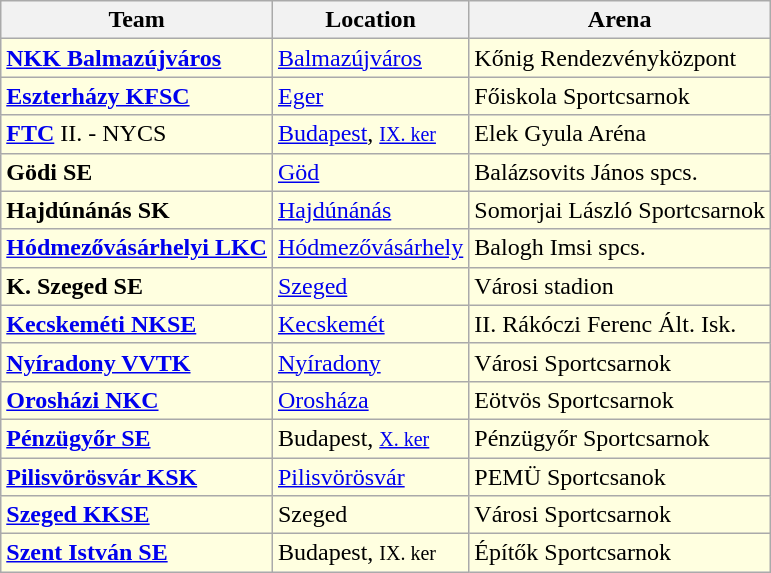<table class="wikitable sortable" style="text-align: left;">
<tr>
<th>Team</th>
<th>Location</th>
<th>Arena</th>
</tr>
<tr bgcolor=ffffe0>
<td><strong><a href='#'>NKK Balmazújváros</a></strong></td>
<td><a href='#'>Balmazújváros</a></td>
<td>Kőnig Rendezvényközpont</td>
</tr>
<tr bgcolor=ffffe0>
<td><strong><a href='#'>Eszterházy KFSC</a></strong></td>
<td><a href='#'>Eger</a></td>
<td>Főiskola Sportcsarnok</td>
</tr>
<tr bgcolor=ffffe0>
<td><strong><a href='#'>FTC</a></strong> II. - NYCS</td>
<td><a href='#'>Budapest</a>, <small><a href='#'>IX. ker</a></small></td>
<td>Elek Gyula Aréna</td>
</tr>
<tr bgcolor=ffffe0>
<td><strong>Gödi SE</strong></td>
<td><a href='#'>Göd</a></td>
<td>Balázsovits János spcs.</td>
</tr>
<tr bgcolor=ffffe0>
<td><strong>Hajdúnánás SK</strong></td>
<td><a href='#'>Hajdúnánás</a></td>
<td>Somorjai László Sportcsarnok</td>
</tr>
<tr bgcolor=ffffe0>
<td><strong><a href='#'>Hódmezővásárhelyi LKC</a></strong></td>
<td><a href='#'>Hódmezővásárhely</a></td>
<td>Balogh Imsi spcs.</td>
</tr>
<tr bgcolor=ffffe0>
<td><strong>K. Szeged SE</strong></td>
<td><a href='#'>Szeged</a></td>
<td>Városi stadion</td>
</tr>
<tr bgcolor=ffffe0>
<td><strong><a href='#'>Kecskeméti NKSE</a></strong></td>
<td><a href='#'>Kecskemét</a></td>
<td>II. Rákóczi Ferenc Ált. Isk.</td>
</tr>
<tr bgcolor=ffffe0>
<td><strong><a href='#'>Nyíradony VVTK</a></strong></td>
<td><a href='#'>Nyíradony</a></td>
<td>Városi Sportcsarnok</td>
</tr>
<tr bgcolor=ffffe0>
<td><strong><a href='#'>Orosházi NKC</a></strong></td>
<td><a href='#'>Orosháza</a></td>
<td>Eötvös Sportcsarnok</td>
</tr>
<tr bgcolor=ffffe0>
<td><strong><a href='#'>Pénzügyőr SE</a></strong></td>
<td>Budapest, <small><a href='#'>X. ker</a></small></td>
<td>Pénzügyőr Sportcsarnok</td>
</tr>
<tr bgcolor=ffffe0>
<td><strong><a href='#'>Pilisvörösvár KSK</a></strong></td>
<td><a href='#'>Pilisvörösvár</a></td>
<td>PEMÜ Sportcsanok</td>
</tr>
<tr bgcolor=ffffe0>
<td><strong><a href='#'>Szeged KKSE</a></strong></td>
<td>Szeged</td>
<td>Városi Sportcsarnok</td>
</tr>
<tr bgcolor=ffffe0>
<td><strong><a href='#'>Szent István SE</a></strong></td>
<td>Budapest, <small>IX. ker</small></td>
<td>Építők Sportcsarnok</td>
</tr>
</table>
